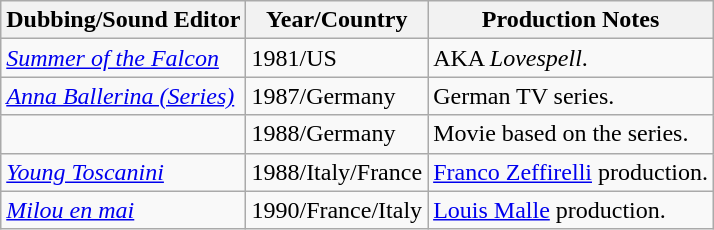<table class="wikitable">
<tr>
<th>Dubbing/Sound Editor</th>
<th>Year/Country</th>
<th>Production Notes</th>
</tr>
<tr>
<td><em><a href='#'>Summer of the Falcon</a></em></td>
<td>1981/US</td>
<td>AKA <em>Lovespell</em>.</td>
</tr>
<tr>
<td><em><a href='#'>Anna Ballerina (Series)</a></em></td>
<td>1987/Germany</td>
<td>German TV series.</td>
</tr>
<tr>
<td><em></em></td>
<td>1988/Germany</td>
<td>Movie based on the series.</td>
</tr>
<tr>
<td><em><a href='#'>Young Toscanini</a></em></td>
<td>1988/Italy/France</td>
<td><a href='#'>Franco Zeffirelli</a> production.</td>
</tr>
<tr>
<td><em><a href='#'>Milou en mai</a></em></td>
<td>1990/France/Italy</td>
<td><a href='#'>Louis Malle</a> production.</td>
</tr>
</table>
